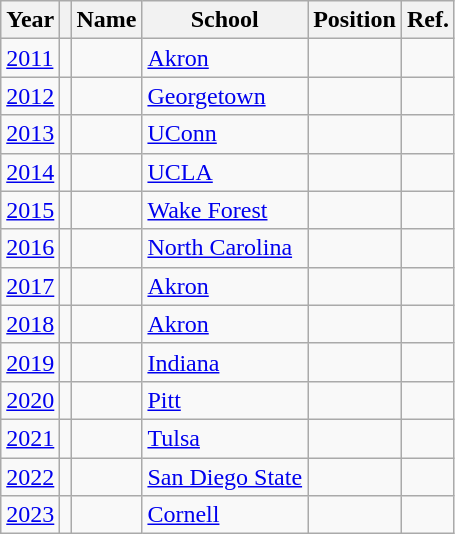<table class="wikitable plainrowheaders sortable">
<tr>
<th scope="col">Year</th>
<th scope="col"></th>
<th scope="col">Name</th>
<th scope="col">School</th>
<th scope="col">Position</th>
<th>Ref.</th>
</tr>
<tr>
<td><a href='#'>2011</a></td>
<td></td>
<td></td>
<td><a href='#'>Akron</a></td>
<td></td>
<td></td>
</tr>
<tr>
<td><a href='#'>2012</a></td>
<td></td>
<td></td>
<td><a href='#'>Georgetown</a></td>
<td></td>
<td></td>
</tr>
<tr>
<td><a href='#'>2013</a></td>
<td></td>
<td></td>
<td><a href='#'>UConn</a></td>
<td></td>
<td></td>
</tr>
<tr>
<td><a href='#'>2014</a></td>
<td></td>
<td></td>
<td><a href='#'>UCLA</a></td>
<td></td>
<td></td>
</tr>
<tr>
<td><a href='#'>2015</a></td>
<td></td>
<td></td>
<td><a href='#'>Wake Forest</a></td>
<td></td>
<td></td>
</tr>
<tr>
<td><a href='#'>2016</a></td>
<td></td>
<td></td>
<td><a href='#'>North Carolina</a></td>
<td></td>
<td></td>
</tr>
<tr>
<td><a href='#'>2017</a></td>
<td></td>
<td></td>
<td><a href='#'>Akron</a></td>
<td></td>
<td></td>
</tr>
<tr>
<td><a href='#'>2018</a></td>
<td></td>
<td></td>
<td><a href='#'>Akron</a></td>
<td></td>
<td></td>
</tr>
<tr>
<td><a href='#'>2019</a></td>
<td></td>
<td></td>
<td><a href='#'>Indiana</a></td>
<td></td>
<td></td>
</tr>
<tr>
<td><a href='#'>2020</a></td>
<td></td>
<td></td>
<td><a href='#'>Pitt</a></td>
<td></td>
<td></td>
</tr>
<tr>
<td><a href='#'>2021</a></td>
<td></td>
<td></td>
<td><a href='#'>Tulsa</a></td>
<td></td>
<td></td>
</tr>
<tr>
<td><a href='#'>2022</a></td>
<td></td>
<td></td>
<td><a href='#'>San Diego State</a></td>
<td></td>
<td></td>
</tr>
<tr>
<td><a href='#'>2023</a></td>
<td></td>
<td></td>
<td><a href='#'>Cornell</a></td>
<td></td>
<td></td>
</tr>
</table>
